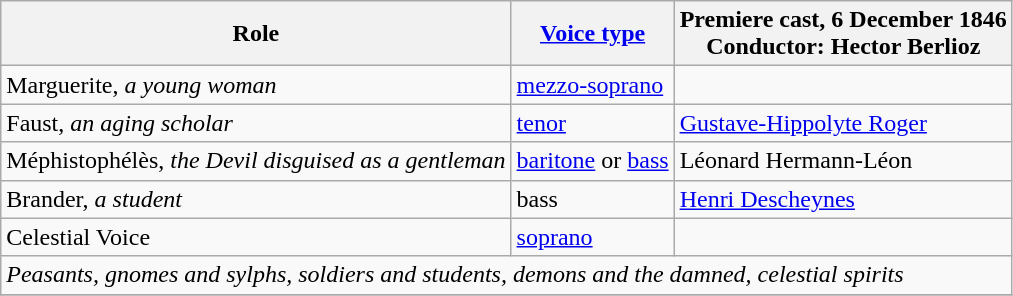<table class="wikitable">
<tr>
<th>Role</th>
<th><a href='#'>Voice type</a></th>
<th>Premiere cast, 6 December 1846<br>Conductor: Hector Berlioz</th>
</tr>
<tr>
<td>Marguerite, <em>a young woman</em></td>
<td><a href='#'>mezzo-soprano</a></td>
<td></td>
</tr>
<tr>
<td>Faust, <em>an aging scholar</em></td>
<td><a href='#'>tenor</a></td>
<td><a href='#'>Gustave-Hippolyte Roger</a></td>
</tr>
<tr>
<td>Méphistophélès, <em>the Devil disguised as a gentleman</em></td>
<td><a href='#'>baritone</a> or <a href='#'>bass</a></td>
<td>Léonard Hermann-Léon</td>
</tr>
<tr>
<td>Brander, <em>a student</em></td>
<td>bass</td>
<td><a href='#'>Henri Descheynes</a></td>
</tr>
<tr>
<td>Celestial Voice</td>
<td><a href='#'>soprano</a></td>
</tr>
<tr>
<td colspan="3"><em>Peasants, gnomes and sylphs, soldiers and students, demons and the damned, celestial spirits</em></td>
</tr>
<tr>
</tr>
</table>
